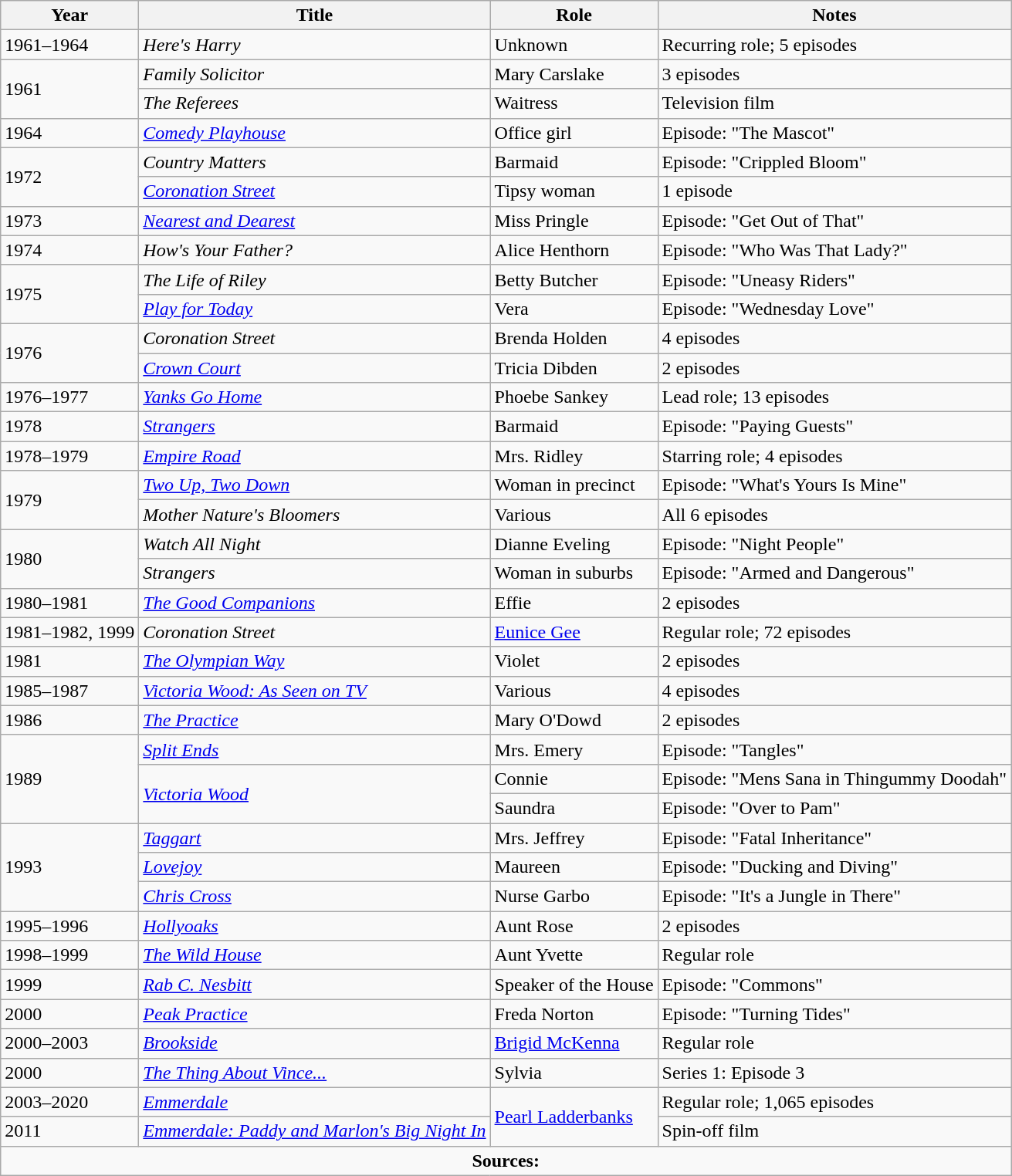<table class="wikitable">
<tr>
<th scope="col">Year</th>
<th scope="col">Title</th>
<th scope="col">Role</th>
<th scope="col">Notes</th>
</tr>
<tr>
<td>1961–1964</td>
<td><em>Here's Harry</em></td>
<td>Unknown</td>
<td>Recurring role; 5 episodes</td>
</tr>
<tr>
<td rowspan="2">1961</td>
<td><em>Family Solicitor</em></td>
<td>Mary Carslake</td>
<td>3 episodes</td>
</tr>
<tr>
<td><em>The Referees</em></td>
<td>Waitress</td>
<td>Television film</td>
</tr>
<tr>
<td>1964</td>
<td><em><a href='#'>Comedy Playhouse</a></em></td>
<td>Office girl</td>
<td>Episode: "The Mascot"</td>
</tr>
<tr>
<td rowspan="2">1972</td>
<td><em>Country Matters</em></td>
<td>Barmaid</td>
<td>Episode: "Crippled Bloom"</td>
</tr>
<tr>
<td><em><a href='#'>Coronation Street</a></em></td>
<td>Tipsy woman</td>
<td>1 episode</td>
</tr>
<tr>
<td>1973</td>
<td><em><a href='#'>Nearest and Dearest</a></em></td>
<td>Miss Pringle</td>
<td>Episode: "Get Out of That"</td>
</tr>
<tr>
<td>1974</td>
<td><em>How's Your Father?</em></td>
<td>Alice Henthorn</td>
<td>Episode: "Who Was That Lady?"</td>
</tr>
<tr>
<td rowspan="2">1975</td>
<td><em>The Life of Riley</em></td>
<td>Betty Butcher</td>
<td>Episode: "Uneasy Riders"</td>
</tr>
<tr>
<td><em><a href='#'>Play for Today</a></em></td>
<td>Vera</td>
<td>Episode: "Wednesday Love"</td>
</tr>
<tr>
<td rowspan="2">1976</td>
<td><em>Coronation Street</em></td>
<td>Brenda Holden</td>
<td>4 episodes</td>
</tr>
<tr>
<td><em><a href='#'>Crown Court</a></em></td>
<td>Tricia Dibden</td>
<td>2 episodes</td>
</tr>
<tr>
<td>1976–1977</td>
<td><em><a href='#'>Yanks Go Home</a></em></td>
<td>Phoebe Sankey</td>
<td>Lead role; 13 episodes</td>
</tr>
<tr>
<td>1978</td>
<td><em><a href='#'>Strangers</a></em></td>
<td>Barmaid</td>
<td>Episode: "Paying Guests"</td>
</tr>
<tr>
<td>1978–1979</td>
<td><em><a href='#'>Empire Road</a></em></td>
<td>Mrs. Ridley</td>
<td>Starring role; 4 episodes</td>
</tr>
<tr>
<td rowspan="2">1979</td>
<td><em><a href='#'>Two Up, Two Down</a></em></td>
<td>Woman in precinct</td>
<td>Episode: "What's Yours Is Mine"</td>
</tr>
<tr>
<td><em>Mother Nature's Bloomers</em></td>
<td>Various</td>
<td>All 6 episodes</td>
</tr>
<tr>
<td rowspan="2">1980</td>
<td><em>Watch All Night</em></td>
<td>Dianne Eveling</td>
<td>Episode: "Night People"</td>
</tr>
<tr>
<td><em>Strangers</em></td>
<td>Woman in suburbs</td>
<td>Episode: "Armed and Dangerous"</td>
</tr>
<tr>
<td>1980–1981</td>
<td><em><a href='#'>The Good Companions</a></em></td>
<td>Effie</td>
<td>2 episodes</td>
</tr>
<tr>
<td>1981–1982, 1999</td>
<td><em>Coronation Street</em></td>
<td><a href='#'>Eunice Gee</a></td>
<td>Regular role; 72 episodes</td>
</tr>
<tr>
<td>1981</td>
<td><em><a href='#'>The Olympian Way</a></em></td>
<td>Violet</td>
<td>2 episodes</td>
</tr>
<tr>
<td>1985–1987</td>
<td><em><a href='#'>Victoria Wood: As Seen on TV</a></em></td>
<td>Various</td>
<td>4 episodes</td>
</tr>
<tr>
<td>1986</td>
<td><em><a href='#'>The Practice</a></em></td>
<td>Mary O'Dowd</td>
<td>2 episodes</td>
</tr>
<tr>
<td rowspan="3">1989</td>
<td><em><a href='#'>Split Ends</a></em></td>
<td>Mrs. Emery</td>
<td>Episode: "Tangles"</td>
</tr>
<tr>
<td rowspan="2"><em><a href='#'>Victoria Wood</a></em></td>
<td>Connie</td>
<td>Episode: "Mens Sana in Thingummy Doodah"</td>
</tr>
<tr>
<td>Saundra</td>
<td>Episode: "Over to Pam"</td>
</tr>
<tr>
<td rowspan="3">1993</td>
<td><em><a href='#'>Taggart</a></em></td>
<td>Mrs. Jeffrey</td>
<td>Episode: "Fatal Inheritance"</td>
</tr>
<tr>
<td><em><a href='#'>Lovejoy</a></em></td>
<td>Maureen</td>
<td>Episode: "Ducking and Diving"</td>
</tr>
<tr>
<td><em><a href='#'>Chris Cross</a></em></td>
<td>Nurse Garbo</td>
<td>Episode: "It's a Jungle in There"</td>
</tr>
<tr>
<td>1995–1996</td>
<td><em><a href='#'>Hollyoaks</a></em></td>
<td>Aunt Rose</td>
<td>2 episodes</td>
</tr>
<tr>
<td>1998–1999</td>
<td><em><a href='#'>The Wild House</a></em></td>
<td>Aunt Yvette</td>
<td>Regular role</td>
</tr>
<tr>
<td>1999</td>
<td><em><a href='#'>Rab C. Nesbitt</a></em></td>
<td>Speaker of the House</td>
<td>Episode: "Commons"</td>
</tr>
<tr>
<td>2000</td>
<td><em><a href='#'>Peak Practice</a></em></td>
<td>Freda Norton</td>
<td>Episode: "Turning Tides"</td>
</tr>
<tr>
<td>2000–2003</td>
<td><em><a href='#'>Brookside</a></em></td>
<td><a href='#'>Brigid McKenna</a></td>
<td>Regular role</td>
</tr>
<tr>
<td>2000</td>
<td><em><a href='#'>The Thing About Vince...</a></em></td>
<td>Sylvia</td>
<td>Series 1: Episode 3</td>
</tr>
<tr>
<td>2003–2020</td>
<td><em><a href='#'>Emmerdale</a></em></td>
<td rowspan="2"><a href='#'>Pearl Ladderbanks</a></td>
<td>Regular role; 1,065 episodes</td>
</tr>
<tr>
<td>2011</td>
<td><em><a href='#'>Emmerdale: Paddy and Marlon's Big Night In</a></em></td>
<td>Spin-off film</td>
</tr>
<tr>
<td colspan="4" style="text-align: center;"><strong>Sources:</strong></td>
</tr>
</table>
